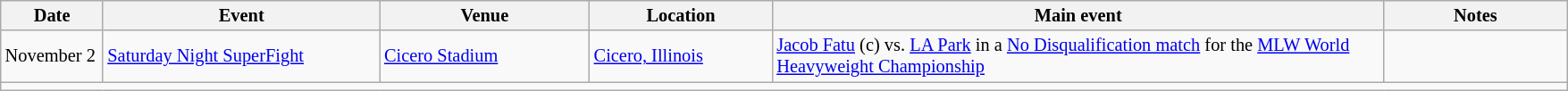<table class="sortable wikitable succession-box" style="font-size:85%; font-size:85%">
<tr>
<th scope="col" width="70">Date</th>
<th scope="col" width="200">Event</th>
<th scope="col" width="150">Venue</th>
<th scope="col" width="130">Location</th>
<th scope="col" width="450">Main event</th>
<th scope="col" width="130">Notes</th>
</tr>
<tr>
<td>November 2</td>
<td><a href='#'>Saturday Night SuperFight</a></td>
<td><a href='#'>Cicero Stadium</a></td>
<td><a href='#'>Cicero, Illinois</a></td>
<td><a href='#'>Jacob Fatu</a> (c) vs. <a href='#'>LA Park</a> in a <a href='#'>No Disqualification match</a> for the <a href='#'>MLW World Heavyweight Championship</a></td>
<td></td>
</tr>
<tr>
<td colspan="6"></td>
</tr>
</table>
